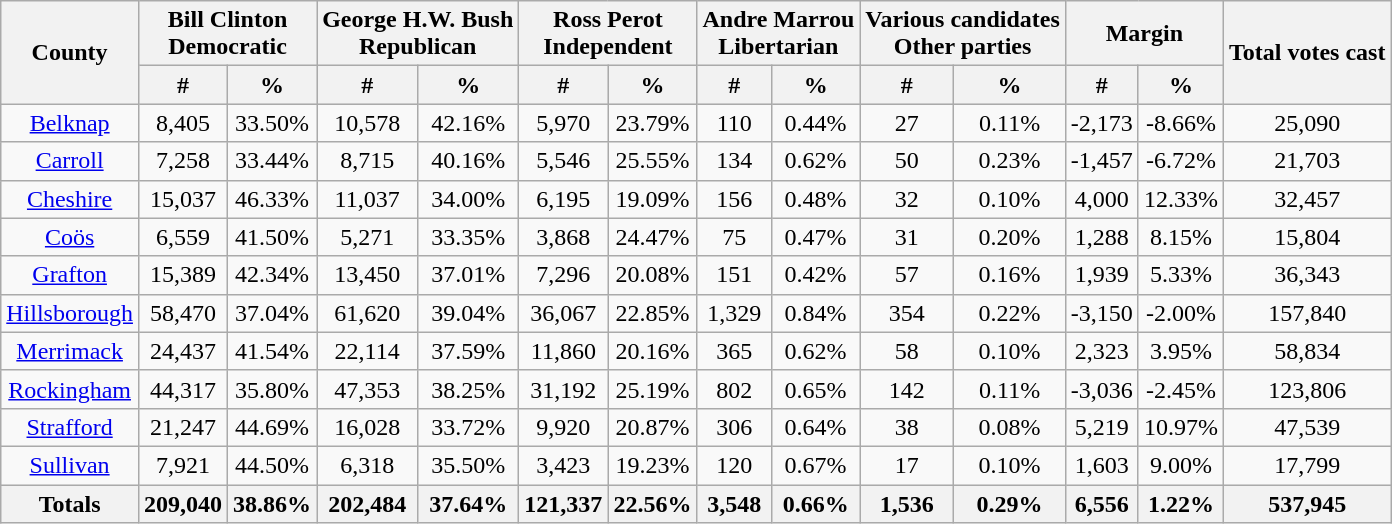<table class="wikitable sortable">
<tr>
<th rowspan="2">County</th>
<th colspan="2">Bill Clinton<br>Democratic</th>
<th colspan="2">George H.W. Bush<br>Republican</th>
<th colspan="2">Ross Perot<br>Independent</th>
<th colspan="2">Andre Marrou<br>Libertarian</th>
<th colspan="2">Various candidates<br>Other parties</th>
<th colspan="2">Margin</th>
<th rowspan="2">Total votes cast</th>
</tr>
<tr bgcolor="lightgrey">
<th data-sort-type="number">#</th>
<th data-sort-type="number">%</th>
<th data-sort-type="number">#</th>
<th data-sort-type="number">%</th>
<th data-sort-type="number">#</th>
<th data-sort-type="number">%</th>
<th data-sort-type="number">#</th>
<th data-sort-type="number">%</th>
<th data-sort-type="number">#</th>
<th data-sort-type="number">%</th>
<th data-sort-type="number">#</th>
<th data-sort-type="number">%</th>
</tr>
<tr style="text-align:center;">
<td><a href='#'>Belknap</a></td>
<td>8,405</td>
<td>33.50%</td>
<td>10,578</td>
<td>42.16%</td>
<td>5,970</td>
<td>23.79%</td>
<td>110</td>
<td>0.44%</td>
<td>27</td>
<td>0.11%</td>
<td>-2,173</td>
<td>-8.66%</td>
<td>25,090</td>
</tr>
<tr style="text-align:center;">
<td><a href='#'>Carroll</a></td>
<td>7,258</td>
<td>33.44%</td>
<td>8,715</td>
<td>40.16%</td>
<td>5,546</td>
<td>25.55%</td>
<td>134</td>
<td>0.62%</td>
<td>50</td>
<td>0.23%</td>
<td>-1,457</td>
<td>-6.72%</td>
<td>21,703</td>
</tr>
<tr style="text-align:center;">
<td><a href='#'>Cheshire</a></td>
<td>15,037</td>
<td>46.33%</td>
<td>11,037</td>
<td>34.00%</td>
<td>6,195</td>
<td>19.09%</td>
<td>156</td>
<td>0.48%</td>
<td>32</td>
<td>0.10%</td>
<td>4,000</td>
<td>12.33%</td>
<td>32,457</td>
</tr>
<tr style="text-align:center;">
<td><a href='#'>Coös</a></td>
<td>6,559</td>
<td>41.50%</td>
<td>5,271</td>
<td>33.35%</td>
<td>3,868</td>
<td>24.47%</td>
<td>75</td>
<td>0.47%</td>
<td>31</td>
<td>0.20%</td>
<td>1,288</td>
<td>8.15%</td>
<td>15,804</td>
</tr>
<tr style="text-align:center;">
<td><a href='#'>Grafton</a></td>
<td>15,389</td>
<td>42.34%</td>
<td>13,450</td>
<td>37.01%</td>
<td>7,296</td>
<td>20.08%</td>
<td>151</td>
<td>0.42%</td>
<td>57</td>
<td>0.16%</td>
<td>1,939</td>
<td>5.33%</td>
<td>36,343</td>
</tr>
<tr style="text-align:center;">
<td><a href='#'>Hillsborough</a></td>
<td>58,470</td>
<td>37.04%</td>
<td>61,620</td>
<td>39.04%</td>
<td>36,067</td>
<td>22.85%</td>
<td>1,329</td>
<td>0.84%</td>
<td>354</td>
<td>0.22%</td>
<td>-3,150</td>
<td>-2.00%</td>
<td>157,840</td>
</tr>
<tr style="text-align:center;">
<td><a href='#'>Merrimack</a></td>
<td>24,437</td>
<td>41.54%</td>
<td>22,114</td>
<td>37.59%</td>
<td>11,860</td>
<td>20.16%</td>
<td>365</td>
<td>0.62%</td>
<td>58</td>
<td>0.10%</td>
<td>2,323</td>
<td>3.95%</td>
<td>58,834</td>
</tr>
<tr style="text-align:center;">
<td><a href='#'>Rockingham</a></td>
<td>44,317</td>
<td>35.80%</td>
<td>47,353</td>
<td>38.25%</td>
<td>31,192</td>
<td>25.19%</td>
<td>802</td>
<td>0.65%</td>
<td>142</td>
<td>0.11%</td>
<td>-3,036</td>
<td>-2.45%</td>
<td>123,806</td>
</tr>
<tr style="text-align:center;">
<td><a href='#'>Strafford</a></td>
<td>21,247</td>
<td>44.69%</td>
<td>16,028</td>
<td>33.72%</td>
<td>9,920</td>
<td>20.87%</td>
<td>306</td>
<td>0.64%</td>
<td>38</td>
<td>0.08%</td>
<td>5,219</td>
<td>10.97%</td>
<td>47,539</td>
</tr>
<tr style="text-align:center;">
<td><a href='#'>Sullivan</a></td>
<td>7,921</td>
<td>44.50%</td>
<td>6,318</td>
<td>35.50%</td>
<td>3,423</td>
<td>19.23%</td>
<td>120</td>
<td>0.67%</td>
<td>17</td>
<td>0.10%</td>
<td>1,603</td>
<td>9.00%</td>
<td>17,799</td>
</tr>
<tr>
<th>Totals</th>
<th>209,040</th>
<th>38.86%</th>
<th>202,484</th>
<th>37.64%</th>
<th>121,337</th>
<th>22.56%</th>
<th>3,548</th>
<th>0.66%</th>
<th>1,536</th>
<th>0.29%</th>
<th>6,556</th>
<th>1.22%</th>
<th>537,945</th>
</tr>
</table>
